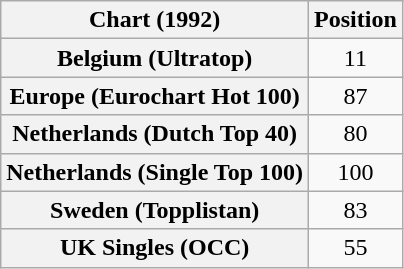<table class="wikitable sortable plainrowheaders" style="text-align:center">
<tr>
<th>Chart (1992)</th>
<th>Position</th>
</tr>
<tr>
<th scope="row">Belgium (Ultratop)</th>
<td>11</td>
</tr>
<tr>
<th scope="row">Europe (Eurochart Hot 100)</th>
<td>87</td>
</tr>
<tr>
<th scope="row">Netherlands (Dutch Top 40)</th>
<td>80</td>
</tr>
<tr>
<th scope="row">Netherlands (Single Top 100)</th>
<td>100</td>
</tr>
<tr>
<th scope="row">Sweden (Topplistan)</th>
<td>83</td>
</tr>
<tr>
<th scope="row">UK Singles (OCC)</th>
<td>55</td>
</tr>
</table>
